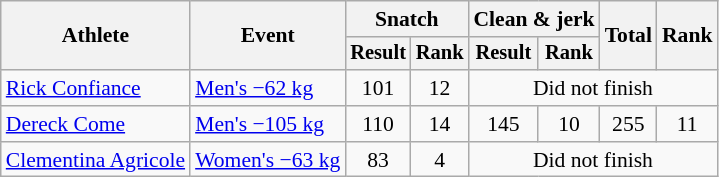<table class="wikitable" style="font-size:90%">
<tr>
<th rowspan=2>Athlete</th>
<th rowspan=2>Event</th>
<th colspan="2">Snatch</th>
<th colspan="2">Clean & jerk</th>
<th rowspan="2">Total</th>
<th rowspan="2">Rank</th>
</tr>
<tr style="font-size:95%">
<th>Result</th>
<th>Rank</th>
<th>Result</th>
<th>Rank</th>
</tr>
<tr align=center>
<td align=left><a href='#'>Rick Confiance</a></td>
<td align=left><a href='#'>Men's −62 kg</a></td>
<td>101</td>
<td>12</td>
<td colspan=4>Did not finish</td>
</tr>
<tr align=center>
<td align=left><a href='#'>Dereck Come</a></td>
<td align=left><a href='#'>Men's −105 kg</a></td>
<td>110</td>
<td>14</td>
<td>145</td>
<td>10</td>
<td>255</td>
<td>11</td>
</tr>
<tr align=center>
<td align=left><a href='#'>Clementina Agricole</a></td>
<td align=left><a href='#'>Women's −63 kg</a></td>
<td>83</td>
<td>4</td>
<td colspan=4>Did not finish</td>
</tr>
</table>
